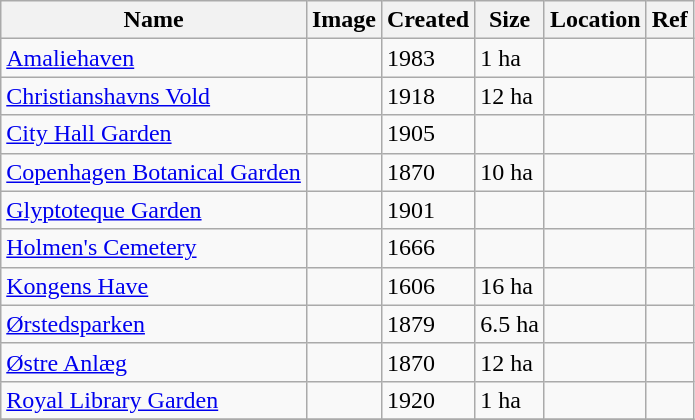<table class="wikitable sortable">
<tr>
<th>Name</th>
<th>Image</th>
<th>Created</th>
<th>Size</th>
<th>Location</th>
<th>Ref</th>
</tr>
<tr>
<td><a href='#'>Amaliehaven</a></td>
<td></td>
<td>1983</td>
<td>1 ha</td>
<td></td>
<td></td>
</tr>
<tr>
<td><a href='#'>Christianshavns Vold</a></td>
<td></td>
<td>1918</td>
<td>12 ha</td>
<td></td>
<td></td>
</tr>
<tr>
<td><a href='#'>City Hall Garden</a></td>
<td></td>
<td>1905</td>
<td></td>
<td></td>
<td></td>
</tr>
<tr>
<td><a href='#'>Copenhagen Botanical Garden</a></td>
<td></td>
<td>1870</td>
<td>10 ha</td>
<td></td>
<td></td>
</tr>
<tr>
<td><a href='#'>Glyptoteque Garden</a></td>
<td></td>
<td>1901</td>
<td></td>
<td></td>
<td></td>
</tr>
<tr>
<td><a href='#'>Holmen's Cemetery</a></td>
<td></td>
<td>1666</td>
<td></td>
<td></td>
<td></td>
</tr>
<tr>
<td><a href='#'>Kongens Have</a></td>
<td></td>
<td>1606</td>
<td>16 ha</td>
<td></td>
<td></td>
</tr>
<tr>
<td><a href='#'>Ørstedsparken</a></td>
<td></td>
<td>1879</td>
<td>6.5 ha</td>
<td></td>
<td></td>
</tr>
<tr>
<td><a href='#'>Østre Anlæg</a></td>
<td></td>
<td>1870</td>
<td>12 ha</td>
<td></td>
<td></td>
</tr>
<tr>
<td><a href='#'>Royal Library Garden</a></td>
<td></td>
<td>1920</td>
<td>1 ha</td>
<td></td>
<td></td>
</tr>
<tr>
</tr>
</table>
